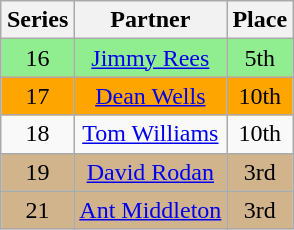<table class="wikitable sortable" style="margin:auto; text-align:center;">
<tr>
<th>Series</th>
<th>Partner</th>
<th>Place</th>
</tr>
<tr bgcolor="lightgreen">
<td>16</td>
<td><a href='#'>Jimmy Rees</a></td>
<td>5th</td>
</tr>
<tr bgcolor="orange">
<td>17</td>
<td><a href='#'>Dean Wells</a></td>
<td>10th</td>
</tr>
<tr>
<td>18</td>
<td><a href='#'>Tom Williams</a></td>
<td>10th</td>
</tr>
<tr bgcolor="tan">
<td>19</td>
<td><a href='#'>David Rodan</a></td>
<td>3rd</td>
</tr>
<tr bgcolor="tan">
<td>21</td>
<td><a href='#'>Ant Middleton</a></td>
<td>3rd</td>
</tr>
</table>
